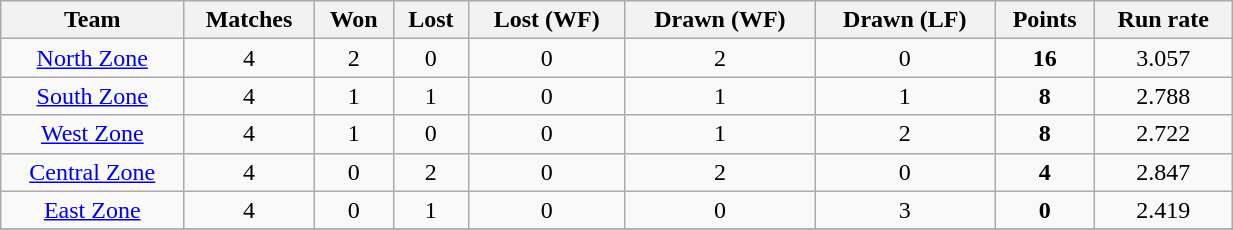<table class="wikitable sortable" style="text-align: center; width:65%">
<tr>
<th>Team</th>
<th>Matches</th>
<th>Won</th>
<th>Lost</th>
<th>Lost (WF)</th>
<th>Drawn (WF)</th>
<th>Drawn (LF)</th>
<th>Points</th>
<th>Run rate</th>
</tr>
<tr -bgcolor="#ccffcc">
<td><a href='#'>North Zone</a></td>
<td>4</td>
<td>2</td>
<td>0</td>
<td>0</td>
<td>2</td>
<td>0</td>
<td><strong>16</strong></td>
<td>3.057</td>
</tr>
<tr>
<td><a href='#'>South Zone</a></td>
<td>4</td>
<td>1</td>
<td>1</td>
<td>0</td>
<td>1</td>
<td>1</td>
<td><strong>8</strong></td>
<td>2.788</td>
</tr>
<tr>
<td><a href='#'>West Zone</a></td>
<td>4</td>
<td>1</td>
<td>0</td>
<td>0</td>
<td>1</td>
<td>2</td>
<td><strong>8</strong></td>
<td>2.722</td>
</tr>
<tr>
<td><a href='#'>Central Zone</a></td>
<td>4</td>
<td>0</td>
<td>2</td>
<td>0</td>
<td>2</td>
<td>0</td>
<td><strong>4</strong></td>
<td>2.847</td>
</tr>
<tr>
<td><a href='#'>East Zone</a></td>
<td>4</td>
<td>0</td>
<td>1</td>
<td>0</td>
<td>0</td>
<td>3</td>
<td><strong>0</strong></td>
<td>2.419</td>
</tr>
<tr>
</tr>
</table>
